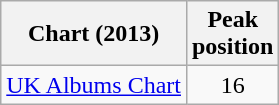<table class="wikitable sortable plainrowheaders">
<tr>
<th>Chart (2013)</th>
<th>Peak<br>position</th>
</tr>
<tr>
<td><a href='#'>UK Albums Chart</a></td>
<td style="text-align:center;">16</td>
</tr>
</table>
